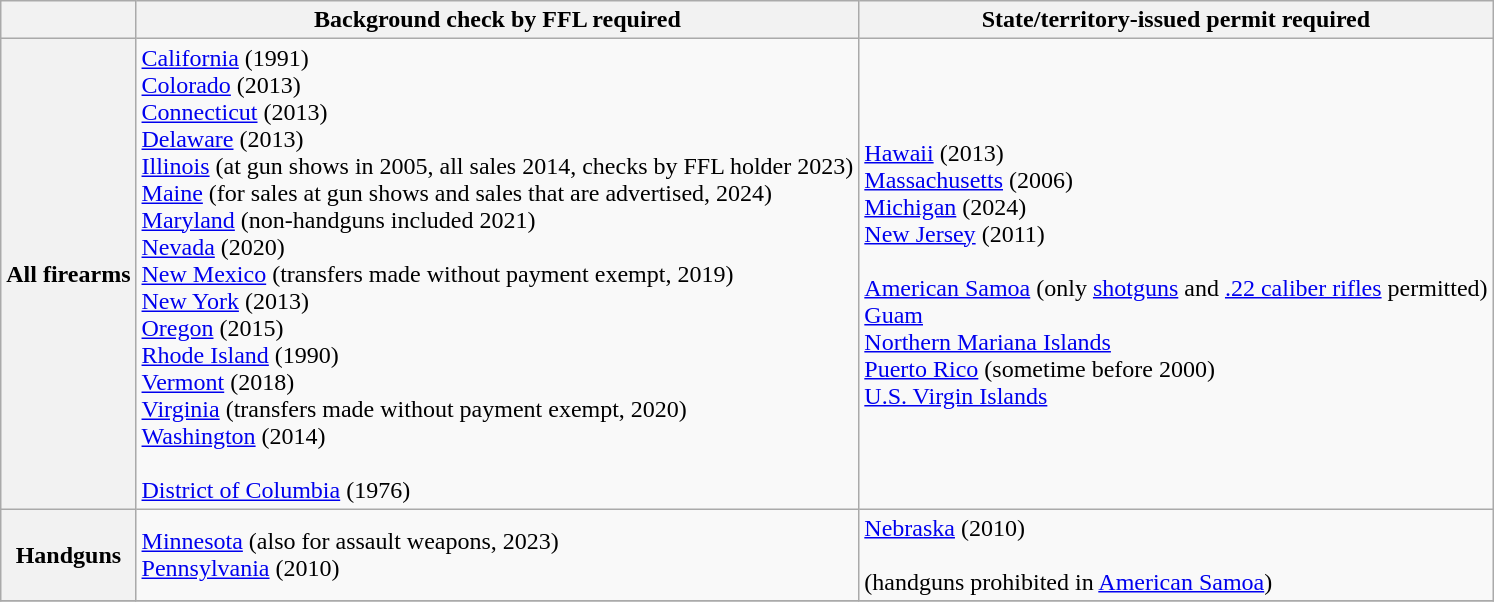<table class="wikitable">
<tr>
<th></th>
<th>Background check by FFL required</th>
<th>State/territory-issued permit required</th>
</tr>
<tr>
<th>All firearms</th>
<td><a href='#'>California</a> (1991)<br><a href='#'>Colorado</a> (2013)<br><a href='#'>Connecticut</a> (2013)<br><a href='#'>Delaware</a> (2013)<br><a href='#'>Illinois</a> (at gun shows in 2005, all sales 2014, checks by FFL holder 2023)<br><a href='#'>Maine</a> (for sales at gun shows and sales that are advertised, 2024)<br><a href='#'>Maryland</a> (non-handguns included 2021)<br><a href='#'>Nevada</a> (2020)<br><a href='#'>New Mexico</a> (transfers made without payment exempt, 2019)<br><a href='#'>New York</a> (2013)<br><a href='#'>Oregon</a> (2015)<br><a href='#'>Rhode Island</a> (1990)<br><a href='#'>Vermont</a> (2018) <br><a href='#'>Virginia</a> (transfers made without payment exempt, 2020)<br><a href='#'>Washington</a> (2014)<br><br><a href='#'>District of Columbia</a> (1976)</td>
<td><a href='#'>Hawaii</a> (2013)<br><a href='#'>Massachusetts</a> (2006)<br><a href='#'>Michigan</a> (2024)<br><a href='#'>New Jersey</a> (2011)<br><br><a href='#'>American Samoa</a> (only <a href='#'>shotguns</a> and <a href='#'>.22 caliber rifles</a> permitted)<br><a href='#'>Guam</a><br><a href='#'>Northern Mariana Islands</a> <br><a href='#'>Puerto Rico</a> (sometime before 2000)<br><a href='#'>U.S. Virgin Islands</a></td>
</tr>
<tr>
<th>Handguns</th>
<td><a href='#'>Minnesota</a> (also for assault weapons, 2023)<br><a href='#'>Pennsylvania</a> (2010)</td>
<td><a href='#'>Nebraska</a> (2010)<br><br>(handguns prohibited in <a href='#'>American Samoa</a>)</td>
</tr>
<tr>
</tr>
</table>
